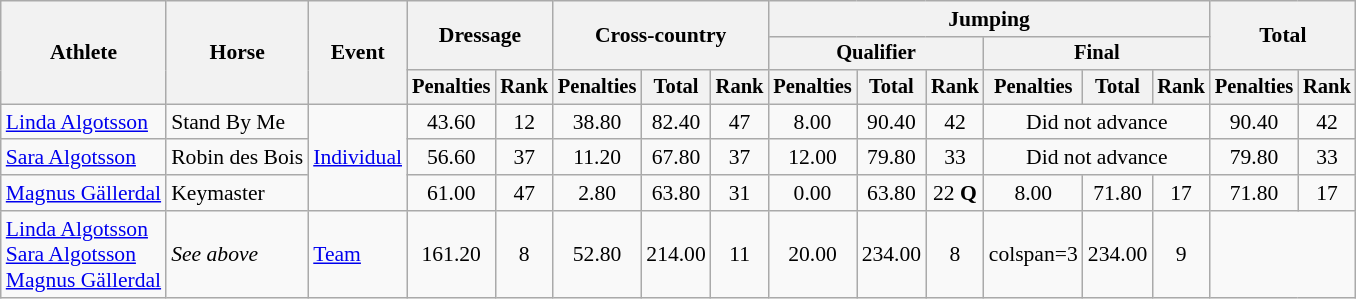<table class=wikitable style="font-size:90%">
<tr>
<th rowspan="3">Athlete</th>
<th rowspan="3">Horse</th>
<th rowspan="3">Event</th>
<th colspan="2" rowspan="2">Dressage</th>
<th colspan="3" rowspan="2">Cross-country</th>
<th colspan="6">Jumping</th>
<th colspan="2" rowspan="2">Total</th>
</tr>
<tr style="font-size:95%">
<th colspan="3">Qualifier</th>
<th colspan="3">Final</th>
</tr>
<tr style="font-size:95%">
<th>Penalties</th>
<th>Rank</th>
<th>Penalties</th>
<th>Total</th>
<th>Rank</th>
<th>Penalties</th>
<th>Total</th>
<th>Rank</th>
<th>Penalties</th>
<th>Total</th>
<th>Rank</th>
<th>Penalties</th>
<th>Rank</th>
</tr>
<tr align=center>
<td align=left><a href='#'>Linda Algotsson</a></td>
<td align=left>Stand By Me</td>
<td align=left rowspan=3><a href='#'>Individual</a></td>
<td>43.60</td>
<td>12</td>
<td>38.80</td>
<td>82.40</td>
<td>47</td>
<td>8.00</td>
<td>90.40</td>
<td>42</td>
<td colspan=3>Did not advance</td>
<td>90.40</td>
<td>42</td>
</tr>
<tr align=center>
<td align=left><a href='#'>Sara Algotsson</a></td>
<td align=left>Robin des Bois</td>
<td>56.60</td>
<td>37</td>
<td>11.20</td>
<td>67.80</td>
<td>37</td>
<td>12.00</td>
<td>79.80</td>
<td>33</td>
<td colspan=3>Did not advance</td>
<td>79.80</td>
<td>33</td>
</tr>
<tr align=center>
<td align=left><a href='#'>Magnus Gällerdal</a></td>
<td align=left>Keymaster</td>
<td>61.00</td>
<td>47</td>
<td>2.80</td>
<td>63.80</td>
<td>31</td>
<td>0.00</td>
<td>63.80</td>
<td>22 <strong>Q</strong></td>
<td>8.00</td>
<td>71.80</td>
<td>17</td>
<td>71.80</td>
<td>17</td>
</tr>
<tr align=center>
<td align=left><a href='#'>Linda Algotsson</a><br><a href='#'>Sara Algotsson</a><br><a href='#'>Magnus Gällerdal</a></td>
<td align=left><em>See above</em></td>
<td align=left rowspan=3><a href='#'>Team</a></td>
<td>161.20</td>
<td>8</td>
<td>52.80</td>
<td>214.00</td>
<td>11</td>
<td>20.00</td>
<td>234.00</td>
<td>8</td>
<td>colspan=3 </td>
<td>234.00</td>
<td>9</td>
</tr>
</table>
